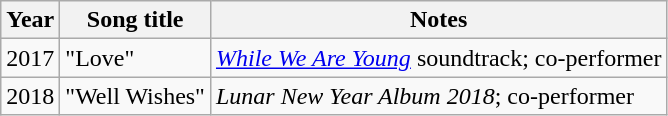<table class="wikitable sortable">
<tr>
<th>Year</th>
<th>Song title</th>
<th class="unsortable">Notes</th>
</tr>
<tr>
<td>2017</td>
<td>"Love"</td>
<td><em><a href='#'>While We Are Young</a></em> soundtrack; co-performer</td>
</tr>
<tr>
<td>2018</td>
<td>"Well Wishes"</td>
<td><em>Lunar New Year Album 2018</em>; co-performer</td>
</tr>
</table>
